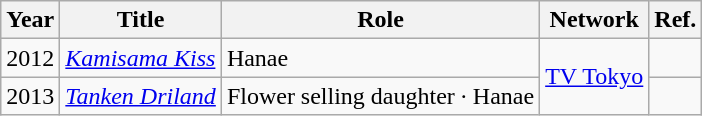<table class="wikitable">
<tr>
<th>Year</th>
<th>Title</th>
<th>Role</th>
<th>Network</th>
<th>Ref.</th>
</tr>
<tr>
<td>2012</td>
<td><em><a href='#'>Kamisama Kiss</a></em></td>
<td>Hanae</td>
<td rowspan="2"><a href='#'>TV Tokyo</a></td>
<td></td>
</tr>
<tr>
<td>2013</td>
<td><em><a href='#'>Tanken Driland</a></em></td>
<td>Flower selling daughter · Hanae</td>
<td></td>
</tr>
</table>
